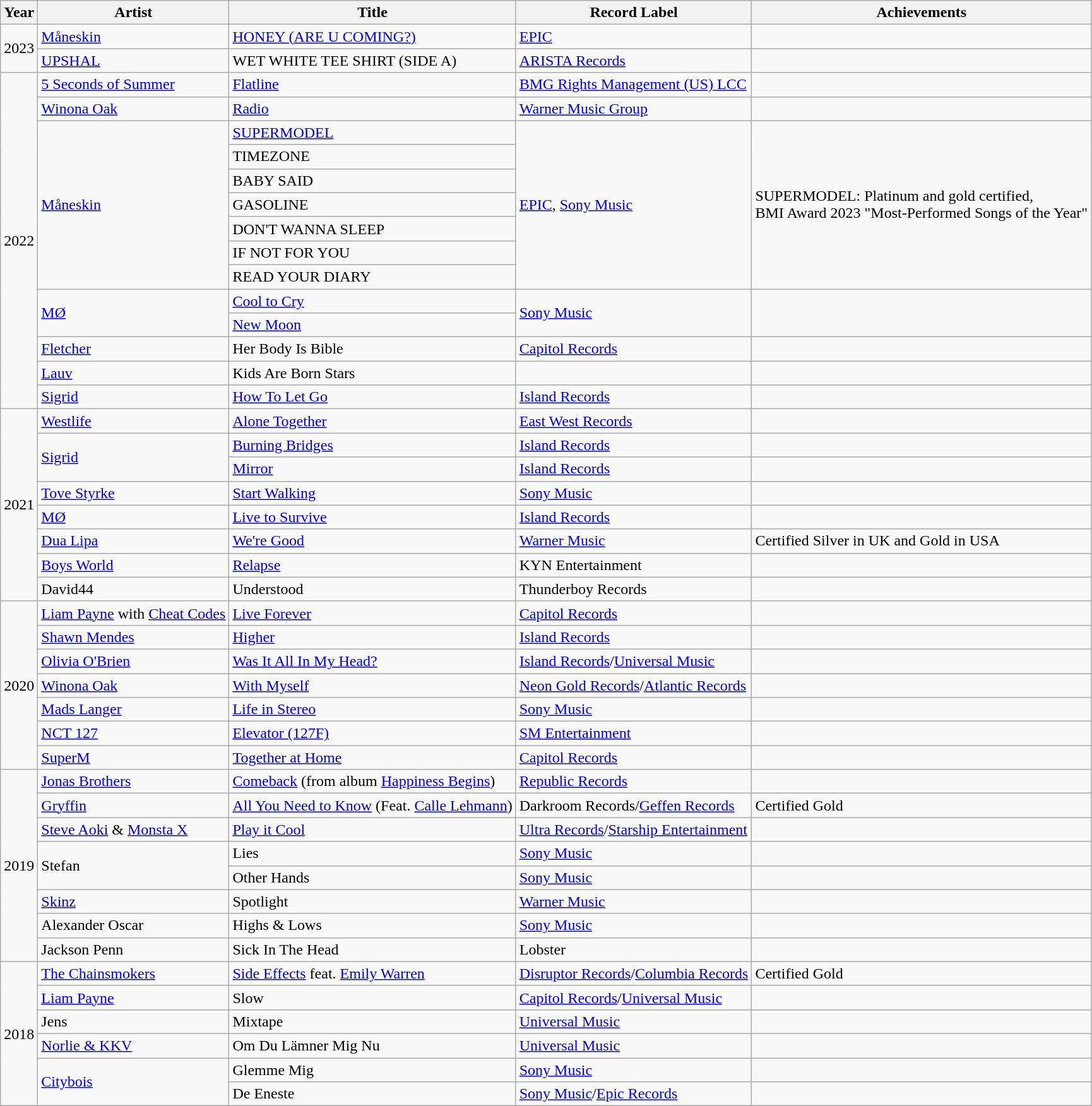<table class="wikitable">
<tr>
<th>Year</th>
<th>Artist</th>
<th>Title</th>
<th>Record Label</th>
<th>Achievements</th>
</tr>
<tr>
<td rowspan="2">2023</td>
<td><a href='#'>Måneskin</a></td>
<td><a href='#'>HONEY (ARE U COMING?)</a></td>
<td><a href='#'>EPIC</a></td>
<td></td>
</tr>
<tr>
<td><a href='#'>UPSHAL</a></td>
<td>WET WHITE TEE SHIRT (SIDE A)</td>
<td><a href='#'>ARISTA Records</a></td>
<td></td>
</tr>
<tr>
<td rowspan="14">2022</td>
<td><a href='#'>5 Seconds of Summer</a></td>
<td><a href='#'>Flatline</a></td>
<td><a href='#'>BMG Rights Management (US) LCC</a></td>
<td></td>
</tr>
<tr>
<td><a href='#'>Winona Oak</a></td>
<td><a href='#'>Radio</a></td>
<td><a href='#'>Warner Music Group</a></td>
<td></td>
</tr>
<tr>
<td rowspan="7"><a href='#'>Måneskin</a></td>
<td><a href='#'>SUPERMODEL</a></td>
<td rowspan="7"><a href='#'>EPIC</a>, <a href='#'>Sony Music</a></td>
<td rowspan="7">SUPERMODEL: Platinum and gold certified,<br>BMI Award 2023 "Most-Performed Songs of the Year"</td>
</tr>
<tr>
<td>TIMEZONE</td>
</tr>
<tr>
<td>BABY SAID</td>
</tr>
<tr>
<td>GASOLINE</td>
</tr>
<tr>
<td>DON'T WANNA SLEEP</td>
</tr>
<tr>
<td>IF NOT FOR YOU</td>
</tr>
<tr>
<td>READ YOUR DIARY</td>
</tr>
<tr>
<td rowspan="2"><a href='#'>MØ</a></td>
<td><a href='#'>Cool to Cry</a></td>
<td rowspan="2"><a href='#'>Sony Music</a></td>
<td rowspan="2"></td>
</tr>
<tr>
<td><a href='#'>New Moon</a></td>
</tr>
<tr>
<td><a href='#'>Fletcher</a></td>
<td>Her Body Is Bible</td>
<td><a href='#'>Capitol Records</a></td>
<td></td>
</tr>
<tr>
<td><a href='#'>Lauv</a></td>
<td>Kids Are Born Stars</td>
<td></td>
<td></td>
</tr>
<tr>
<td><a href='#'>Sigrid</a></td>
<td><a href='#'>How To Let Go</a></td>
<td><a href='#'>Island Records</a></td>
<td></td>
</tr>
<tr>
<td rowspan="8">2021</td>
<td><a href='#'>Westlife</a></td>
<td><a href='#'>Alone Together</a></td>
<td><a href='#'>East West Records</a></td>
<td></td>
</tr>
<tr>
<td rowspan="2"><a href='#'>Sigrid</a></td>
<td><a href='#'>Burning Bridges</a></td>
<td><a href='#'>Island Records</a></td>
<td></td>
</tr>
<tr>
<td><a href='#'>Mirror</a></td>
<td><a href='#'>Island Records</a></td>
<td></td>
</tr>
<tr>
<td><a href='#'>Tove Styrke</a></td>
<td><a href='#'>Start Walking</a></td>
<td><a href='#'>Sony Music</a></td>
<td></td>
</tr>
<tr>
<td><a href='#'>MØ</a></td>
<td><a href='#'>Live to Survive</a></td>
<td><a href='#'>Island Records</a></td>
<td></td>
</tr>
<tr>
<td><a href='#'>Dua Lipa</a></td>
<td><a href='#'>We're Good</a></td>
<td><a href='#'>Warner Music</a></td>
<td>Certified Silver in UK and Gold in USA</td>
</tr>
<tr>
<td><a href='#'>Boys World</a></td>
<td><a href='#'>Relapse</a></td>
<td>KYN Entertainment</td>
<td></td>
</tr>
<tr>
<td>David44</td>
<td>Understood</td>
<td>Thunderboy Records</td>
<td></td>
</tr>
<tr>
<td rowspan="7">2020</td>
<td><a href='#'>Liam Payne</a> with <a href='#'>Cheat Codes</a></td>
<td><a href='#'>Live Forever</a></td>
<td><a href='#'>Capitol Records</a></td>
<td></td>
</tr>
<tr>
<td><a href='#'>Shawn Mendes</a></td>
<td><a href='#'>Higher</a></td>
<td><a href='#'>Island Records</a></td>
<td></td>
</tr>
<tr>
<td><a href='#'>Olivia O'Brien</a></td>
<td><a href='#'>Was It All In My Head?</a></td>
<td><a href='#'>Island Records</a>/<a href='#'>Universal Music</a></td>
<td></td>
</tr>
<tr>
<td><a href='#'>Winona Oak</a></td>
<td><a href='#'>With Myself</a></td>
<td><a href='#'>Neon Gold Records</a>/<a href='#'>Atlantic Records</a></td>
<td></td>
</tr>
<tr>
<td><a href='#'>Mads Langer</a></td>
<td><a href='#'>Life in Stereo</a></td>
<td><a href='#'>Sony Music</a></td>
<td></td>
</tr>
<tr>
<td><a href='#'>NCT 127</a></td>
<td><a href='#'>Elevator (127F)</a></td>
<td><a href='#'>SM Entertainment</a></td>
<td></td>
</tr>
<tr>
<td><a href='#'>SuperM</a></td>
<td><a href='#'>Together at Home</a></td>
<td><a href='#'>Capitol Records</a></td>
<td></td>
</tr>
<tr>
<td rowspan="8">2019</td>
<td><a href='#'>Jonas Brothers</a></td>
<td><a href='#'>Comeback</a> (from album <a href='#'>Happiness Begins</a>)</td>
<td><a href='#'>Republic Records</a></td>
<td></td>
</tr>
<tr>
<td><a href='#'>Gryffin</a></td>
<td><a href='#'>All You Need to Know</a> (Feat. <a href='#'>Calle Lehmann</a>)</td>
<td>Darkroom Records/<a href='#'>Geffen Records</a></td>
<td>Certified Gold</td>
</tr>
<tr>
<td><a href='#'>Steve Aoki</a> & <a href='#'>Monsta X</a></td>
<td><a href='#'>Play it Cool</a></td>
<td><a href='#'>Ultra Records</a>/<a href='#'>Starship Entertainment</a></td>
<td></td>
</tr>
<tr>
<td rowspan="2">Stefan</td>
<td>Lies</td>
<td><a href='#'>Sony Music</a></td>
<td></td>
</tr>
<tr>
<td>Other Hands</td>
<td><a href='#'>Sony Music</a></td>
<td></td>
</tr>
<tr>
<td><a href='#'>Skinz</a></td>
<td>Spotlight</td>
<td><a href='#'>Warner Music</a></td>
<td></td>
</tr>
<tr>
<td>Alexander Oscar</td>
<td>Highs & Lows</td>
<td><a href='#'>Sony Music</a></td>
<td></td>
</tr>
<tr>
<td>Jackson Penn</td>
<td>Sick In The Head</td>
<td>Lobster</td>
<td></td>
</tr>
<tr>
<td rowspan="6">2018</td>
<td><a href='#'>The Chainsmokers</a></td>
<td><a href='#'>Side Effects</a> feat. <a href='#'>Emily Warren</a></td>
<td><a href='#'>Disruptor Records</a>/<a href='#'>Columbia Records</a></td>
<td>Certified Gold</td>
</tr>
<tr>
<td><a href='#'>Liam Payne</a></td>
<td>Slow</td>
<td><a href='#'>Capitol Records</a>/<a href='#'>Universal Music</a></td>
<td></td>
</tr>
<tr>
<td>Jens</td>
<td>Mixtape</td>
<td><a href='#'>Universal Music</a></td>
<td></td>
</tr>
<tr>
<td><a href='#'>Norlie & KKV</a></td>
<td>Om Du Lämner Mig Nu</td>
<td><a href='#'>Universal Music</a></td>
<td></td>
</tr>
<tr>
<td rowspan="2"><a href='#'>Citybois</a></td>
<td>Glemme Mig</td>
<td><a href='#'>Sony Music</a></td>
<td></td>
</tr>
<tr>
<td>De Eneste</td>
<td><a href='#'>Sony Music</a>/<a href='#'>Epic Records</a></td>
<td></td>
</tr>
</table>
